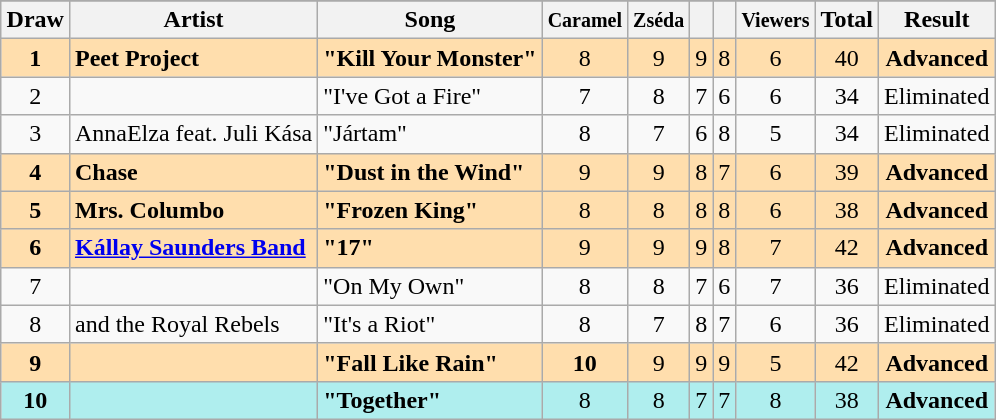<table class="sortable wikitable" style="margin: 1em auto 1em auto; text-align:center">
<tr>
</tr>
<tr>
<th>Draw</th>
<th>Artist</th>
<th>Song</th>
<th><small>Caramel</small></th>
<th><small>Zséda</small></th>
<th><small></small></th>
<th><small></small></th>
<th><small>Viewers</small></th>
<th>Total</th>
<th>Result</th>
</tr>
<tr style="background:navajowhite;">
<td><strong>1</strong></td>
<td align="left"><strong>Peet Project</strong></td>
<td align="left"><strong>"Kill Your Monster"</strong></td>
<td>8</td>
<td>9</td>
<td>9</td>
<td>8</td>
<td>6</td>
<td>40</td>
<td><strong>Advanced</strong></td>
</tr>
<tr>
<td>2</td>
<td align="left"></td>
<td align="left">"I've Got a Fire"</td>
<td>7</td>
<td>8</td>
<td>7</td>
<td>6</td>
<td>6</td>
<td>34</td>
<td>Eliminated</td>
</tr>
<tr>
<td>3</td>
<td align="left">AnnaElza feat. Juli Kása</td>
<td align="left">"Jártam"</td>
<td>8</td>
<td>7</td>
<td>6</td>
<td>8</td>
<td>5</td>
<td>34</td>
<td>Eliminated</td>
</tr>
<tr style="background:navajowhite;">
<td><strong>4</strong></td>
<td align="left"><strong>Chase</strong></td>
<td align="left"><strong>"Dust in the Wind"</strong></td>
<td>9</td>
<td>9</td>
<td>8</td>
<td>7</td>
<td>6</td>
<td>39</td>
<td><strong>Advanced</strong></td>
</tr>
<tr style="background:navajowhite;">
<td><strong>5</strong></td>
<td align="left"><strong>Mrs. Columbo</strong></td>
<td align="left"><strong>"Frozen King"</strong></td>
<td>8</td>
<td>8</td>
<td>8</td>
<td>8</td>
<td>6</td>
<td>38</td>
<td><strong>Advanced</strong></td>
</tr>
<tr style="background:navajowhite;">
<td><strong>6</strong></td>
<td align="left"><strong><a href='#'>Kállay Saunders Band</a></strong></td>
<td align="left"><strong>"17"</strong></td>
<td>9</td>
<td>9</td>
<td>9</td>
<td>8</td>
<td>7</td>
<td>42</td>
<td><strong>Advanced</strong></td>
</tr>
<tr>
<td>7</td>
<td align="left"></td>
<td align="left">"On My Own"</td>
<td>8</td>
<td>8</td>
<td>7</td>
<td>6</td>
<td>7</td>
<td>36</td>
<td>Eliminated</td>
</tr>
<tr>
<td>8</td>
<td align="left"> and the Royal Rebels</td>
<td align="left">"It's a Riot"</td>
<td>8</td>
<td>7</td>
<td>8</td>
<td>7</td>
<td>6</td>
<td>36</td>
<td>Eliminated</td>
</tr>
<tr style="background:navajowhite;">
<td><strong>9</strong></td>
<td align="left"><strong></strong></td>
<td align="left"><strong>"Fall Like Rain"</strong></td>
<td><strong>10</strong></td>
<td>9</td>
<td>9</td>
<td>9</td>
<td>5</td>
<td>42</td>
<td><strong>Advanced</strong></td>
</tr>
<tr style="background:paleturquoise;">
<td><strong>10</strong></td>
<td align="left"><strong></strong></td>
<td align="left"><strong>"Together"</strong></td>
<td>8</td>
<td>8</td>
<td>7</td>
<td>7</td>
<td>8</td>
<td>38</td>
<td><strong>Advanced</strong></td>
</tr>
</table>
